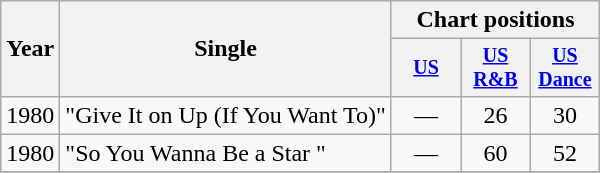<table class="wikitable" style="text-align:center;">
<tr>
<th rowspan="2">Year</th>
<th rowspan="2">Single</th>
<th colspan="3">Chart positions</th>
</tr>
<tr style="font-size:smaller;">
<th width="40"><a href='#'>US</a></th>
<th width="40"><a href='#'>US<br>R&B</a></th>
<th width="40"><a href='#'>US<br>Dance</a></th>
</tr>
<tr>
<td rowspan="1">1980</td>
<td align="left">"Give It on Up (If You Want To)"</td>
<td>—</td>
<td>26</td>
<td>30</td>
</tr>
<tr>
<td rowspan="1">1980</td>
<td align="left">"So You Wanna Be a Star "</td>
<td>—</td>
<td>60</td>
<td>52</td>
</tr>
<tr>
</tr>
</table>
